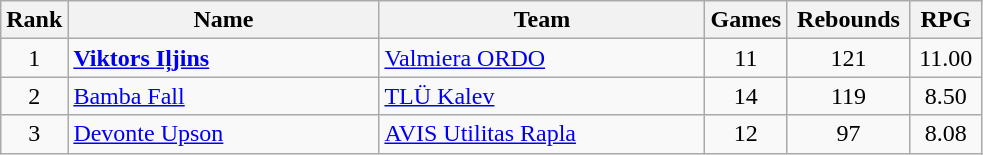<table class="wikitable sortable" style="text-align: center;">
<tr>
<th>Rank</th>
<th width=200>Name</th>
<th width=210>Team</th>
<th>Games</th>
<th width=75>Rebounds</th>
<th width=40>RPG</th>
</tr>
<tr>
<td>1</td>
<td align=left> <strong><a href='#'>Viktors Iļjins</a></strong></td>
<td align=left> <a href='#'>Valmiera ORDO</a></td>
<td>11</td>
<td>121</td>
<td>11.00</td>
</tr>
<tr>
<td>2</td>
<td align=left> <a href='#'>Bamba Fall</a></td>
<td align=left> <a href='#'>TLÜ Kalev</a></td>
<td>14</td>
<td>119</td>
<td>8.50</td>
</tr>
<tr>
<td>3</td>
<td align=left> <a href='#'>Devonte Upson</a></td>
<td align=left> <a href='#'>AVIS Utilitas Rapla</a></td>
<td>12</td>
<td>97</td>
<td>8.08</td>
</tr>
</table>
